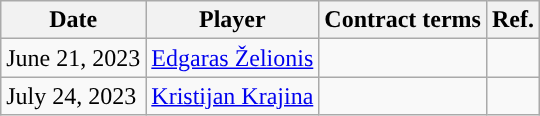<table class="wikitable">
<tr>
<th>Date</th>
<th>Player</th>
<th>Contract terms</th>
<th>Ref.</th>
</tr>
<tr>
<td>June 21, 2023</td>
<td><a href='#'>Edgaras Želionis</a></td>
<td></td>
<td></td>
</tr>
<tr>
<td>July 24, 2023</td>
<td><a href='#'>Kristijan Krajina</a></td>
<td></td>
<td></td>
</tr>
</table>
